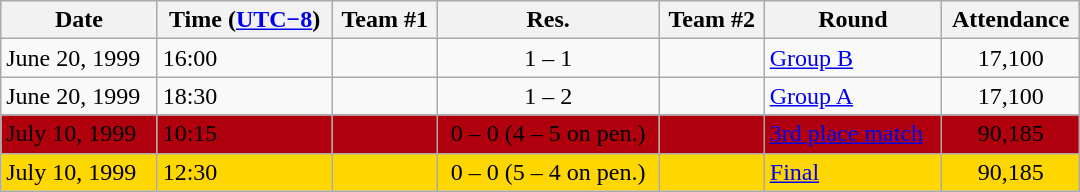<table class="wikitable sortable" style="text-align:left; width:57%;">
<tr>
<th>Date</th>
<th>Time (<a href='#'>UTC−8</a>)</th>
<th>Team #1</th>
<th>Res.</th>
<th>Team #2</th>
<th>Round</th>
<th>Attendance</th>
</tr>
<tr>
<td>June 20, 1999</td>
<td>16:00</td>
<td></td>
<td style="text-align:center;">1 – 1</td>
<td></td>
<td><a href='#'>Group B</a></td>
<td style="text-align:center;">17,100</td>
</tr>
<tr>
<td>June 20, 1999</td>
<td>18:30</td>
<td></td>
<td style="text-align:center;">1 – 2</td>
<td></td>
<td><a href='#'>Group A</a></td>
<td style="text-align:center;">17,100</td>
</tr>
<tr bgcolor=bronze>
<td>July 10, 1999</td>
<td>10:15</td>
<td></td>
<td style="text-align:center;">0 – 0 (4 – 5 on pen.)</td>
<td></td>
<td><a href='#'>3rd place match</a></td>
<td style="text-align:center;">90,185</td>
</tr>
<tr bgcolor=gold>
<td>July 10, 1999</td>
<td>12:30</td>
<td></td>
<td style="text-align:center;">0 – 0 (5 – 4 on pen.)</td>
<td></td>
<td><a href='#'>Final</a></td>
<td style="text-align:center;">90,185</td>
</tr>
</table>
